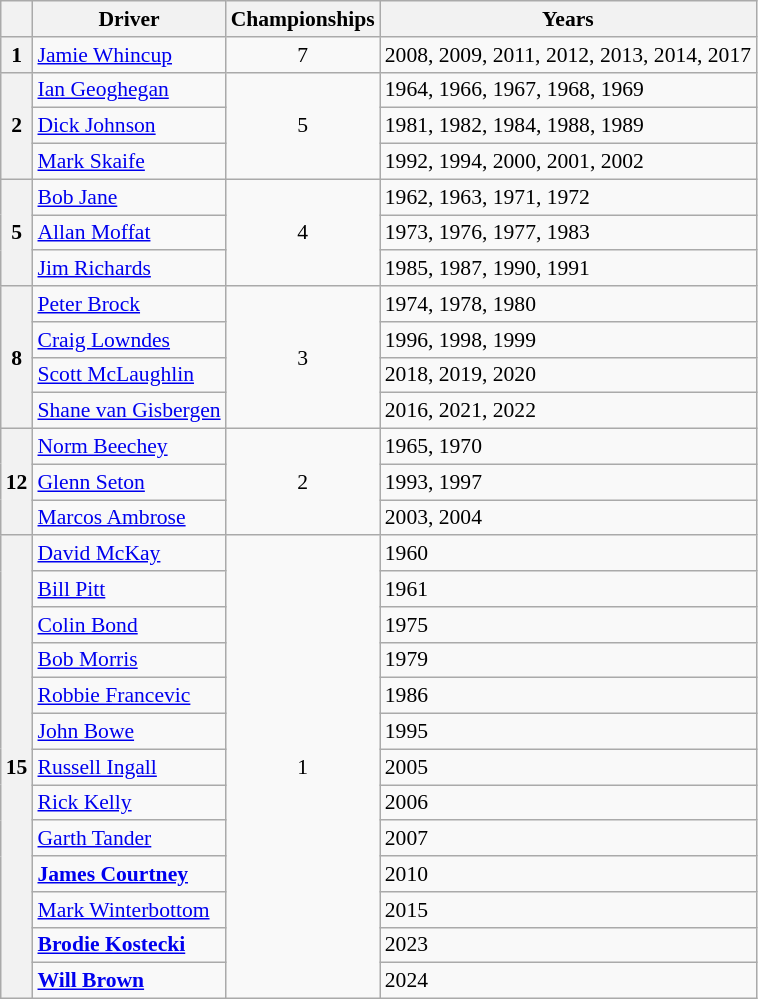<table class="wikitable" style="font-size: 90%">
<tr>
<th></th>
<th>Driver</th>
<th>Championships</th>
<th>Years</th>
</tr>
<tr>
<th>1</th>
<td> <a href='#'>Jamie Whincup</a></td>
<td align="center">7</td>
<td>2008, 2009, 2011, 2012, 2013, 2014, 2017</td>
</tr>
<tr>
<th rowspan="3">2</th>
<td> <a href='#'>Ian Geoghegan</a></td>
<td rowspan="3" align="center">5</td>
<td>1964, 1966, 1967, 1968, 1969</td>
</tr>
<tr>
<td> <a href='#'>Dick Johnson</a></td>
<td>1981, 1982, 1984, 1988, 1989</td>
</tr>
<tr>
<td> <a href='#'>Mark Skaife</a></td>
<td>1992, 1994, 2000, 2001, 2002</td>
</tr>
<tr>
<th rowspan="3">5</th>
<td> <a href='#'>Bob Jane</a></td>
<td rowspan="3" align="center">4</td>
<td>1962, 1963, 1971, 1972</td>
</tr>
<tr>
<td> <a href='#'>Allan Moffat</a></td>
<td>1973, 1976, 1977, 1983</td>
</tr>
<tr>
<td> <a href='#'>Jim Richards</a></td>
<td>1985, 1987, 1990, 1991</td>
</tr>
<tr>
<th rowspan="4">8</th>
<td> <a href='#'>Peter Brock</a></td>
<td rowspan="4" align="center">3</td>
<td>1974, 1978, 1980</td>
</tr>
<tr>
<td> <a href='#'>Craig Lowndes</a></td>
<td>1996, 1998, 1999</td>
</tr>
<tr>
<td> <a href='#'>Scott McLaughlin</a></td>
<td>2018, 2019, 2020</td>
</tr>
<tr>
<td> <a href='#'>Shane van Gisbergen</a></td>
<td>2016, 2021, 2022</td>
</tr>
<tr>
<th rowspan="3">12</th>
<td> <a href='#'>Norm Beechey</a></td>
<td rowspan="3" align="center">2</td>
<td>1965, 1970</td>
</tr>
<tr>
<td> <a href='#'>Glenn Seton</a></td>
<td>1993, 1997</td>
</tr>
<tr>
<td> <a href='#'>Marcos Ambrose</a></td>
<td>2003, 2004</td>
</tr>
<tr>
<th rowspan="13">15</th>
<td> <a href='#'>David McKay</a></td>
<td rowspan="13" align="center">1</td>
<td>1960</td>
</tr>
<tr>
<td> <a href='#'>Bill Pitt</a></td>
<td>1961</td>
</tr>
<tr>
<td> <a href='#'>Colin Bond</a></td>
<td>1975</td>
</tr>
<tr>
<td> <a href='#'>Bob Morris</a></td>
<td>1979</td>
</tr>
<tr>
<td> <a href='#'>Robbie Francevic</a></td>
<td>1986</td>
</tr>
<tr>
<td> <a href='#'>John Bowe</a></td>
<td>1995</td>
</tr>
<tr>
<td> <a href='#'>Russell Ingall</a></td>
<td>2005</td>
</tr>
<tr>
<td> <a href='#'>Rick Kelly</a></td>
<td>2006</td>
</tr>
<tr>
<td> <a href='#'>Garth Tander</a></td>
<td>2007</td>
</tr>
<tr>
<td> <strong><a href='#'>James Courtney</a></strong></td>
<td>2010</td>
</tr>
<tr>
<td> <a href='#'>Mark Winterbottom</a></td>
<td>2015</td>
</tr>
<tr>
<td> <strong><a href='#'>Brodie Kostecki</a></strong></td>
<td>2023</td>
</tr>
<tr>
<td> <strong><a href='#'>Will Brown</a></strong></td>
<td>2024</td>
</tr>
</table>
